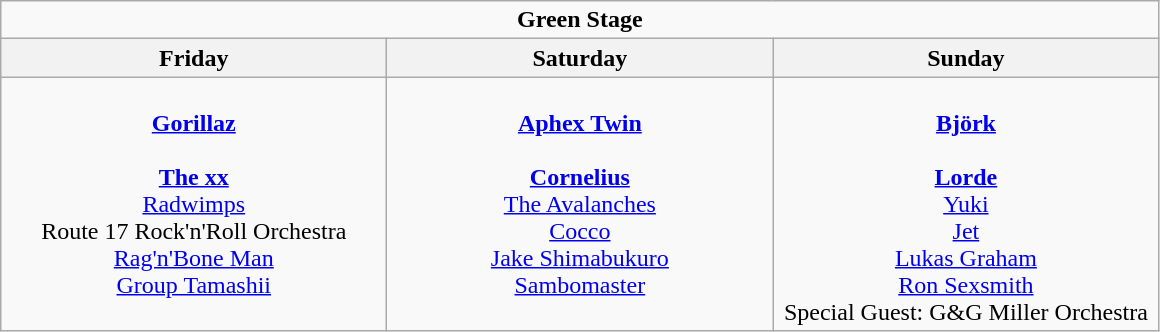<table class="wikitable">
<tr>
<td colspan="3" style="text-align:center;"><strong>Green Stage</strong></td>
</tr>
<tr>
<th>Friday</th>
<th>Saturday</th>
<th>Sunday</th>
</tr>
<tr>
<td style="text-align:center; vertical-align:top; width:250px;"><br><strong><a href='#'>Gorillaz</a></strong>
<br>
<br> <strong><a href='#'>The xx</a></strong>
<br> <a href='#'>Radwimps</a>
<br> Route 17 Rock'n'Roll Orchestra
<br> <a href='#'>Rag'n'Bone Man</a>
<br> <a href='#'>Group Tamashii</a></td>
<td style="text-align:center; vertical-align:top; width:250px;"><br><strong><a href='#'>Aphex Twin</a></strong> 
<br>
<br> <strong><a href='#'>Cornelius</a></strong>
<br> <a href='#'>The Avalanches</a>
<br> <a href='#'>Cocco</a>
<br> <a href='#'>Jake Shimabukuro</a>
<br> <a href='#'>Sambomaster</a></td>
<td style="text-align:center; vertical-align:top; width:250px;"><br><strong><a href='#'>Björk</a></strong>
<br>
<br> <strong><a href='#'>Lorde</a></strong>
<br> <a href='#'>Yuki</a>
<br> <a href='#'>Jet</a>
<br> <a href='#'>Lukas Graham</a>
<br> <a href='#'>Ron Sexsmith</a>
<br> Special Guest: G&G Miller Orchestra</td>
</tr>
</table>
